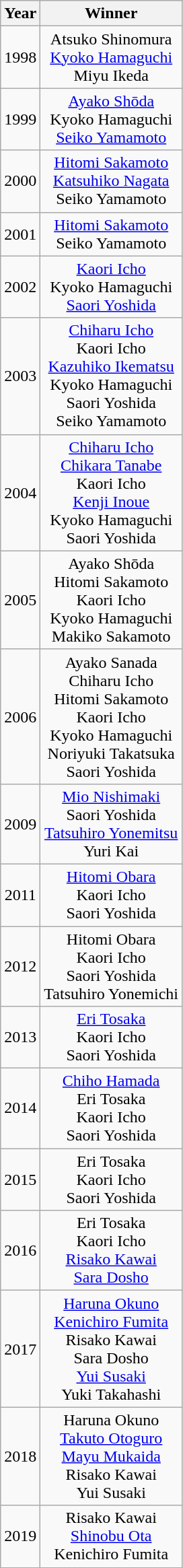<table class="wikitable sortable" style="text-align: center">
<tr>
<th>Year</th>
<th>Winner</th>
</tr>
<tr>
<td>1998</td>
<td>Atsuko Shinomura<br><a href='#'>Kyoko Hamaguchi</a><br>Miyu Ikeda</td>
</tr>
<tr>
<td>1999</td>
<td><a href='#'>Ayako Shōda</a><br>Kyoko Hamaguchi<br><a href='#'>Seiko Yamamoto</a></td>
</tr>
<tr>
<td>2000</td>
<td><a href='#'>Hitomi Sakamoto</a><br><a href='#'>Katsuhiko Nagata</a><br>Seiko Yamamoto</td>
</tr>
<tr>
<td>2001</td>
<td><a href='#'>Hitomi Sakamoto</a><br>Seiko Yamamoto</td>
</tr>
<tr>
<td>2002</td>
<td><a href='#'>Kaori Icho</a><br>Kyoko Hamaguchi<br><a href='#'>Saori Yoshida</a></td>
</tr>
<tr>
<td>2003</td>
<td><a href='#'>Chiharu Icho</a><br>Kaori Icho<br><a href='#'>Kazuhiko Ikematsu</a><br>Kyoko Hamaguchi<br>Saori Yoshida<br>Seiko Yamamoto</td>
</tr>
<tr>
<td>2004</td>
<td><a href='#'>Chiharu Icho</a><br><a href='#'>Chikara Tanabe</a><br>Kaori Icho<br><a href='#'>Kenji Inoue</a><br>Kyoko Hamaguchi<br>Saori Yoshida</td>
</tr>
<tr>
<td>2005</td>
<td>Ayako Shōda<br>Hitomi Sakamoto<br>Kaori Icho<br>Kyoko Hamaguchi<br>Makiko Sakamoto</td>
</tr>
<tr>
<td>2006</td>
<td>Ayako Sanada<br>Chiharu Icho<br>Hitomi Sakamoto<br>Kaori Icho<br>Kyoko Hamaguchi<br>Noriyuki Takatsuka<br>Saori Yoshida</td>
</tr>
<tr>
<td>2009</td>
<td><a href='#'>Mio Nishimaki</a><br>Saori Yoshida<br><a href='#'>Tatsuhiro Yonemitsu</a><br>Yuri Kai</td>
</tr>
<tr>
<td>2011</td>
<td><a href='#'>Hitomi Obara</a><br>Kaori Icho<br>Saori Yoshida</td>
</tr>
<tr>
<td>2012</td>
<td>Hitomi Obara<br>Kaori Icho<br>Saori Yoshida<br>Tatsuhiro Yonemichi</td>
</tr>
<tr>
<td>2013</td>
<td><a href='#'>Eri Tosaka</a><br>Kaori Icho<br>Saori Yoshida</td>
</tr>
<tr>
<td>2014</td>
<td><a href='#'>Chiho Hamada</a><br>Eri Tosaka<br>Kaori Icho<br>Saori Yoshida</td>
</tr>
<tr>
<td>2015</td>
<td>Eri Tosaka<br>Kaori Icho<br>Saori Yoshida</td>
</tr>
<tr>
<td>2016</td>
<td>Eri Tosaka<br>Kaori Icho<br><a href='#'>Risako Kawai</a><br><a href='#'>Sara Dosho</a></td>
</tr>
<tr>
<td>2017</td>
<td><a href='#'>Haruna Okuno</a><br><a href='#'>Kenichiro Fumita</a><br>Risako Kawai<br>Sara Dosho<br><a href='#'>Yui Susaki</a><br>Yuki Takahashi</td>
</tr>
<tr>
<td>2018</td>
<td>Haruna Okuno<br><a href='#'>Takuto Otoguro</a><br><a href='#'>Mayu Mukaida</a><br>Risako Kawai<br>Yui Susaki</td>
</tr>
<tr>
<td>2019</td>
<td>Risako Kawai<br><a href='#'>Shinobu Ota</a><br>Kenichiro Fumita</td>
</tr>
</table>
